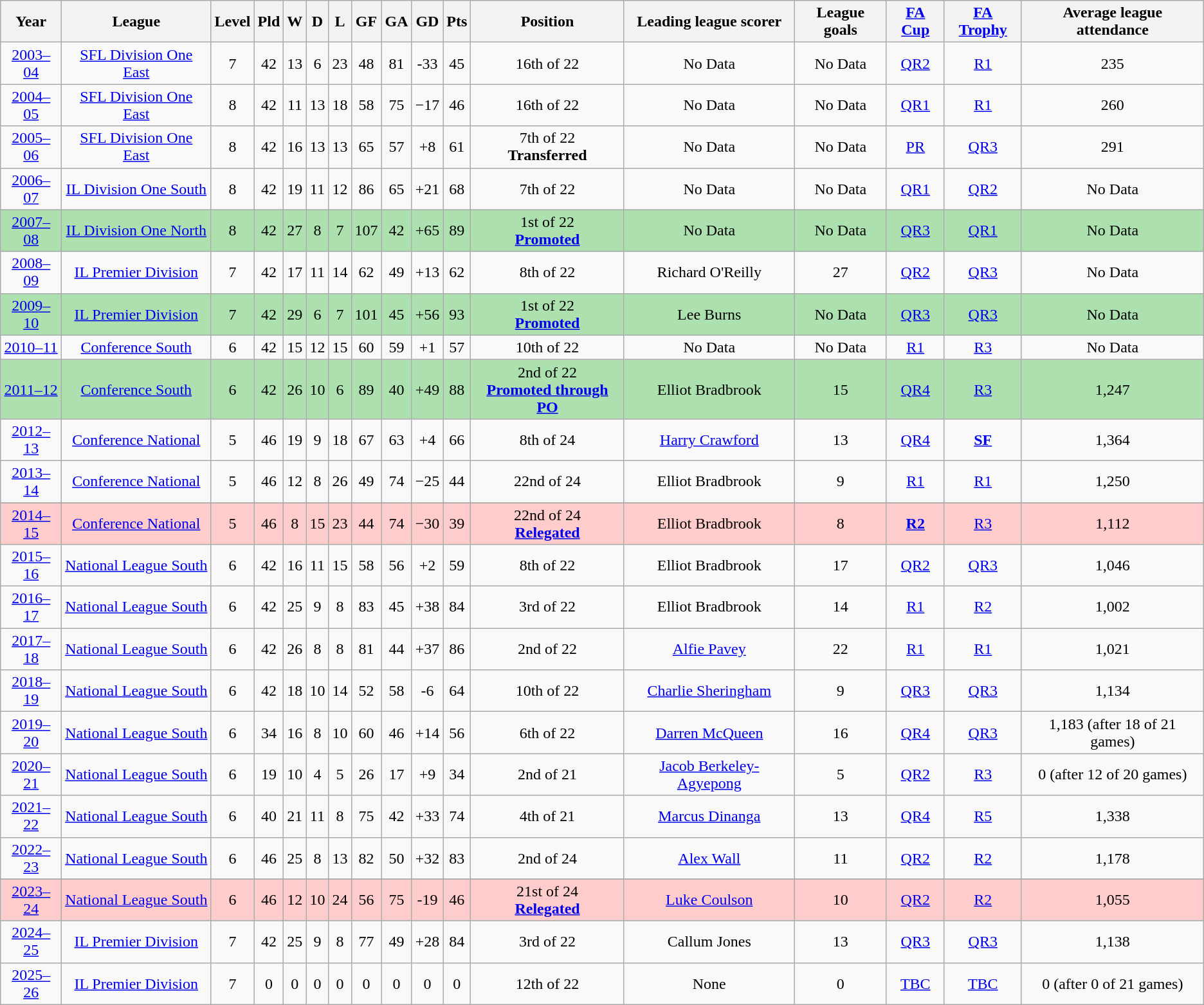<table class="wikitable" style="text-align:center">
<tr>
<th>Year</th>
<th>League</th>
<th>Level</th>
<th>Pld</th>
<th>W</th>
<th>D</th>
<th>L</th>
<th>GF</th>
<th>GA</th>
<th>GD</th>
<th>Pts</th>
<th>Position</th>
<th>Leading league scorer</th>
<th>League goals</th>
<th><a href='#'>FA Cup</a></th>
<th><a href='#'>FA Trophy</a></th>
<th>Average league attendance</th>
</tr>
<tr>
<td><a href='#'>2003–04</a></td>
<td><a href='#'>SFL Division One East</a></td>
<td>7</td>
<td>42</td>
<td>13</td>
<td>6</td>
<td>23</td>
<td>48</td>
<td>81</td>
<td>-33</td>
<td>45</td>
<td>16th of 22</td>
<td>No Data</td>
<td>No Data</td>
<td><a href='#'>QR2</a></td>
<td><a href='#'>R1</a></td>
<td>235</td>
</tr>
<tr>
<td><a href='#'>2004–05</a></td>
<td><a href='#'>SFL Division One East</a></td>
<td>8</td>
<td>42</td>
<td>11</td>
<td>13</td>
<td>18</td>
<td>58</td>
<td>75</td>
<td>−17</td>
<td>46</td>
<td>16th of 22</td>
<td>No Data</td>
<td>No Data</td>
<td><a href='#'>QR1</a></td>
<td><a href='#'>R1</a></td>
<td>260</td>
</tr>
<tr>
<td><a href='#'>2005–06</a></td>
<td><a href='#'>SFL Division One East</a></td>
<td>8</td>
<td>42</td>
<td>16</td>
<td>13</td>
<td>13</td>
<td>65</td>
<td>57</td>
<td>+8</td>
<td>61</td>
<td>7th of 22<br><strong>Transferred</strong></td>
<td>No Data</td>
<td>No Data</td>
<td><a href='#'>PR</a></td>
<td><a href='#'>QR3</a></td>
<td>291</td>
</tr>
<tr>
<td><a href='#'>2006–07</a></td>
<td><a href='#'>IL Division One South</a></td>
<td>8</td>
<td>42</td>
<td>19</td>
<td>11</td>
<td>12</td>
<td>86</td>
<td>65</td>
<td>+21</td>
<td>68</td>
<td>7th of 22</td>
<td>No Data</td>
<td>No Data</td>
<td><a href='#'>QR1</a></td>
<td><a href='#'>QR2</a></td>
<td>No Data</td>
</tr>
<tr bgcolor="#ACE1AF"  align="center">
<td><a href='#'>2007–08</a></td>
<td><a href='#'>IL Division One North</a></td>
<td>8</td>
<td>42</td>
<td>27</td>
<td>8</td>
<td>7</td>
<td>107</td>
<td>42</td>
<td>+65</td>
<td>89</td>
<td>1st of 22<br><strong><a href='#'>Promoted</a></strong></td>
<td>No Data</td>
<td>No Data</td>
<td><a href='#'>QR3</a></td>
<td><a href='#'>QR1</a></td>
<td>No Data</td>
</tr>
<tr>
<td><a href='#'>2008–09</a></td>
<td><a href='#'>IL Premier Division</a></td>
<td>7</td>
<td>42</td>
<td>17</td>
<td>11</td>
<td>14</td>
<td>62</td>
<td>49</td>
<td>+13</td>
<td>62</td>
<td>8th of 22</td>
<td>Richard O'Reilly</td>
<td>27</td>
<td><a href='#'>QR2</a></td>
<td><a href='#'>QR3</a></td>
<td>No Data</td>
</tr>
<tr bgcolor="#ACE1AF"  align="center">
<td><a href='#'>2009–10</a></td>
<td><a href='#'>IL Premier Division</a></td>
<td>7</td>
<td>42</td>
<td>29</td>
<td>6</td>
<td>7</td>
<td>101</td>
<td>45</td>
<td>+56</td>
<td>93</td>
<td>1st of 22<br><strong><a href='#'>Promoted</a></strong></td>
<td>Lee Burns</td>
<td>No Data</td>
<td><a href='#'>QR3</a></td>
<td><a href='#'>QR3</a></td>
<td>No Data</td>
</tr>
<tr>
<td><a href='#'>2010–11</a></td>
<td><a href='#'>Conference South</a></td>
<td>6</td>
<td>42</td>
<td>15</td>
<td>12</td>
<td>15</td>
<td>60</td>
<td>59</td>
<td>+1</td>
<td>57</td>
<td>10th of 22</td>
<td>No Data</td>
<td>No Data</td>
<td><a href='#'>R1</a></td>
<td><a href='#'>R3</a></td>
<td>No Data</td>
</tr>
<tr bgcolor="#ACE1AF"  align="center">
<td><a href='#'>2011–12</a></td>
<td><a href='#'>Conference South</a></td>
<td>6</td>
<td>42</td>
<td>26</td>
<td>10</td>
<td>6</td>
<td>89</td>
<td>40</td>
<td>+49</td>
<td>88</td>
<td>2nd of 22<br><strong><a href='#'>Promoted through PO</a></strong></td>
<td>Elliot Bradbrook</td>
<td>15</td>
<td><a href='#'>QR4</a></td>
<td><a href='#'>R3</a></td>
<td>1,247</td>
</tr>
<tr>
<td><a href='#'>2012–13</a></td>
<td><a href='#'>Conference National</a></td>
<td>5</td>
<td>46</td>
<td>19</td>
<td>9</td>
<td>18</td>
<td>67</td>
<td>63</td>
<td>+4</td>
<td>66</td>
<td>8th of 24</td>
<td><a href='#'>Harry Crawford</a></td>
<td>13</td>
<td><a href='#'>QR4</a></td>
<td><a href='#'><strong>SF</strong></a></td>
<td>1,364</td>
</tr>
<tr>
<td><a href='#'>2013–14</a></td>
<td><a href='#'>Conference National</a></td>
<td>5</td>
<td>46</td>
<td>12</td>
<td>8</td>
<td>26</td>
<td>49</td>
<td>74</td>
<td>−25</td>
<td>44</td>
<td>22nd of 24</td>
<td>Elliot Bradbrook</td>
<td>9</td>
<td><a href='#'>R1</a></td>
<td><a href='#'>R1</a></td>
<td>1,250</td>
</tr>
<tr>
</tr>
<tr bgcolor="#FFCCCC"  align="center">
<td><a href='#'>2014–15</a></td>
<td><a href='#'>Conference National</a></td>
<td>5</td>
<td>46</td>
<td>8</td>
<td>15</td>
<td>23</td>
<td>44</td>
<td>74</td>
<td>−30</td>
<td>39</td>
<td>22nd of 24<br><strong><a href='#'>Relegated</a></strong></td>
<td>Elliot Bradbrook</td>
<td>8</td>
<td><a href='#'><strong>R2</strong></a></td>
<td><a href='#'>R3</a></td>
<td>1,112</td>
</tr>
<tr>
<td><a href='#'>2015–16</a></td>
<td><a href='#'>National League South</a></td>
<td>6</td>
<td>42</td>
<td>16</td>
<td>11</td>
<td>15</td>
<td>58</td>
<td>56</td>
<td>+2</td>
<td>59</td>
<td>8th of 22</td>
<td>Elliot Bradbrook</td>
<td>17</td>
<td><a href='#'>QR2</a></td>
<td><a href='#'>QR3</a></td>
<td>1,046</td>
</tr>
<tr>
<td><a href='#'>2016–17</a></td>
<td><a href='#'>National League South</a></td>
<td>6</td>
<td>42</td>
<td>25</td>
<td>9</td>
<td>8</td>
<td>83</td>
<td>45</td>
<td>+38</td>
<td>84</td>
<td>3rd of 22</td>
<td>Elliot Bradbrook</td>
<td>14</td>
<td><a href='#'>R1</a></td>
<td><a href='#'>R2</a></td>
<td>1,002</td>
</tr>
<tr>
<td><a href='#'>2017–18</a></td>
<td><a href='#'>National League South</a></td>
<td>6</td>
<td>42</td>
<td>26</td>
<td>8</td>
<td>8</td>
<td>81</td>
<td>44</td>
<td>+37</td>
<td>86</td>
<td>2nd of 22</td>
<td><a href='#'>Alfie Pavey</a></td>
<td>22</td>
<td><a href='#'>R1</a></td>
<td><a href='#'>R1</a></td>
<td>1,021</td>
</tr>
<tr>
<td><a href='#'>2018–19</a></td>
<td><a href='#'>National League South</a></td>
<td>6</td>
<td>42</td>
<td>18</td>
<td>10</td>
<td>14</td>
<td>52</td>
<td>58</td>
<td>-6</td>
<td>64</td>
<td>10th of 22</td>
<td><a href='#'>Charlie Sheringham</a></td>
<td>9</td>
<td><a href='#'>QR3</a></td>
<td><a href='#'>QR3</a></td>
<td>1,134</td>
</tr>
<tr>
<td><a href='#'>2019–20</a></td>
<td><a href='#'>National League South</a></td>
<td>6</td>
<td>34</td>
<td>16</td>
<td>8</td>
<td>10</td>
<td>60</td>
<td>46</td>
<td>+14</td>
<td>56</td>
<td>6th of 22</td>
<td><a href='#'>Darren McQueen</a></td>
<td>16</td>
<td><a href='#'>QR4</a></td>
<td><a href='#'>QR3</a></td>
<td>1,183 (after 18 of 21 games)</td>
</tr>
<tr>
<td><a href='#'>2020–21</a></td>
<td><a href='#'>National League South</a></td>
<td>6</td>
<td>19</td>
<td>10</td>
<td>4</td>
<td>5</td>
<td>26</td>
<td>17</td>
<td>+9</td>
<td>34</td>
<td>2nd of 21</td>
<td><a href='#'>Jacob Berkeley-Agyepong</a></td>
<td>5</td>
<td><a href='#'>QR2</a></td>
<td><a href='#'>R3</a></td>
<td>0 (after 12 of 20 games)</td>
</tr>
<tr>
<td><a href='#'>2021–22</a></td>
<td><a href='#'>National League South</a></td>
<td>6</td>
<td>40</td>
<td>21</td>
<td>11</td>
<td>8</td>
<td>75</td>
<td>42</td>
<td>+33</td>
<td>74</td>
<td>4th of 21</td>
<td><a href='#'>Marcus Dinanga</a></td>
<td>13</td>
<td><a href='#'>QR4</a></td>
<td><a href='#'>R5</a></td>
<td>1,338</td>
</tr>
<tr>
<td><a href='#'>2022–23</a></td>
<td><a href='#'>National League South</a></td>
<td>6</td>
<td>46</td>
<td>25</td>
<td>8</td>
<td>13</td>
<td>82</td>
<td>50</td>
<td>+32</td>
<td>83</td>
<td>2nd of 24</td>
<td><a href='#'>Alex Wall</a></td>
<td>11</td>
<td><a href='#'>QR2</a></td>
<td><a href='#'>R2</a></td>
<td>1,178</td>
</tr>
<tr>
</tr>
<tr bgcolor="#FFCCCC"  align="center">
<td><a href='#'>2023–24</a></td>
<td><a href='#'>National League South</a></td>
<td>6</td>
<td>46</td>
<td>12</td>
<td>10</td>
<td>24</td>
<td>56</td>
<td>75</td>
<td>-19</td>
<td>46</td>
<td>21st of 24<br><strong><a href='#'>Relegated</a></strong></td>
<td><a href='#'>Luke Coulson</a></td>
<td>10</td>
<td><a href='#'>QR2</a></td>
<td><a href='#'>R2</a></td>
<td>1,055</td>
</tr>
<tr>
<td><a href='#'>2024–25</a></td>
<td><a href='#'>IL Premier Division</a></td>
<td>7</td>
<td>42</td>
<td>25</td>
<td>9</td>
<td>8</td>
<td>77</td>
<td>49</td>
<td>+28</td>
<td>84</td>
<td>3rd of 22</td>
<td>Callum Jones</td>
<td>13</td>
<td><a href='#'>QR3</a></td>
<td><a href='#'>QR3</a></td>
<td>1,138</td>
</tr>
<tr>
<td><a href='#'>2025–26</a></td>
<td><a href='#'>IL Premier Division</a></td>
<td>7</td>
<td>0</td>
<td>0</td>
<td>0</td>
<td>0</td>
<td>0</td>
<td>0</td>
<td>0</td>
<td>0</td>
<td>12th of 22</td>
<td>None</td>
<td>0</td>
<td><a href='#'>TBC</a></td>
<td><a href='#'>TBC</a></td>
<td>0 (after 0 of 21 games)</td>
</tr>
</table>
